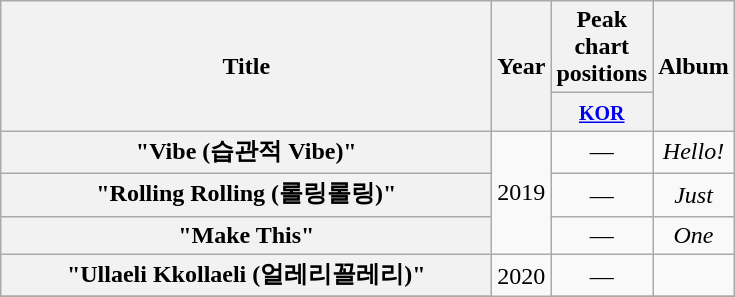<table class="wikitable plainrowheaders" style="text-align:center;" border="1">
<tr>
<th scope="col" rowspan="2" style="width:20em;">Title</th>
<th scope="col" rowspan="2">Year</th>
<th scope="col" colspan="1">Peak chart positions</th>
<th scope="col" rowspan="2">Album</th>
</tr>
<tr>
<th style="width:2.5em;"><small><a href='#'>KOR</a></small><br></th>
</tr>
<tr>
<th scope=row>"Vibe (습관적 Vibe)"</th>
<td rowspan="3">2019</td>
<td>—</td>
<td><em>Hello!</em></td>
</tr>
<tr>
<th scope=row>"Rolling Rolling (롤링롤링)"</th>
<td>—</td>
<td><em>Just</em></td>
</tr>
<tr>
<th scope=row>"Make This"</th>
<td>—</td>
<td><em>One</em></td>
</tr>
<tr>
<th scope=row>"Ullaeli Kkollaeli (얼레리꼴레리)"</th>
<td rowspan="3">2020</td>
<td>—</td>
<td></td>
</tr>
<tr>
</tr>
</table>
